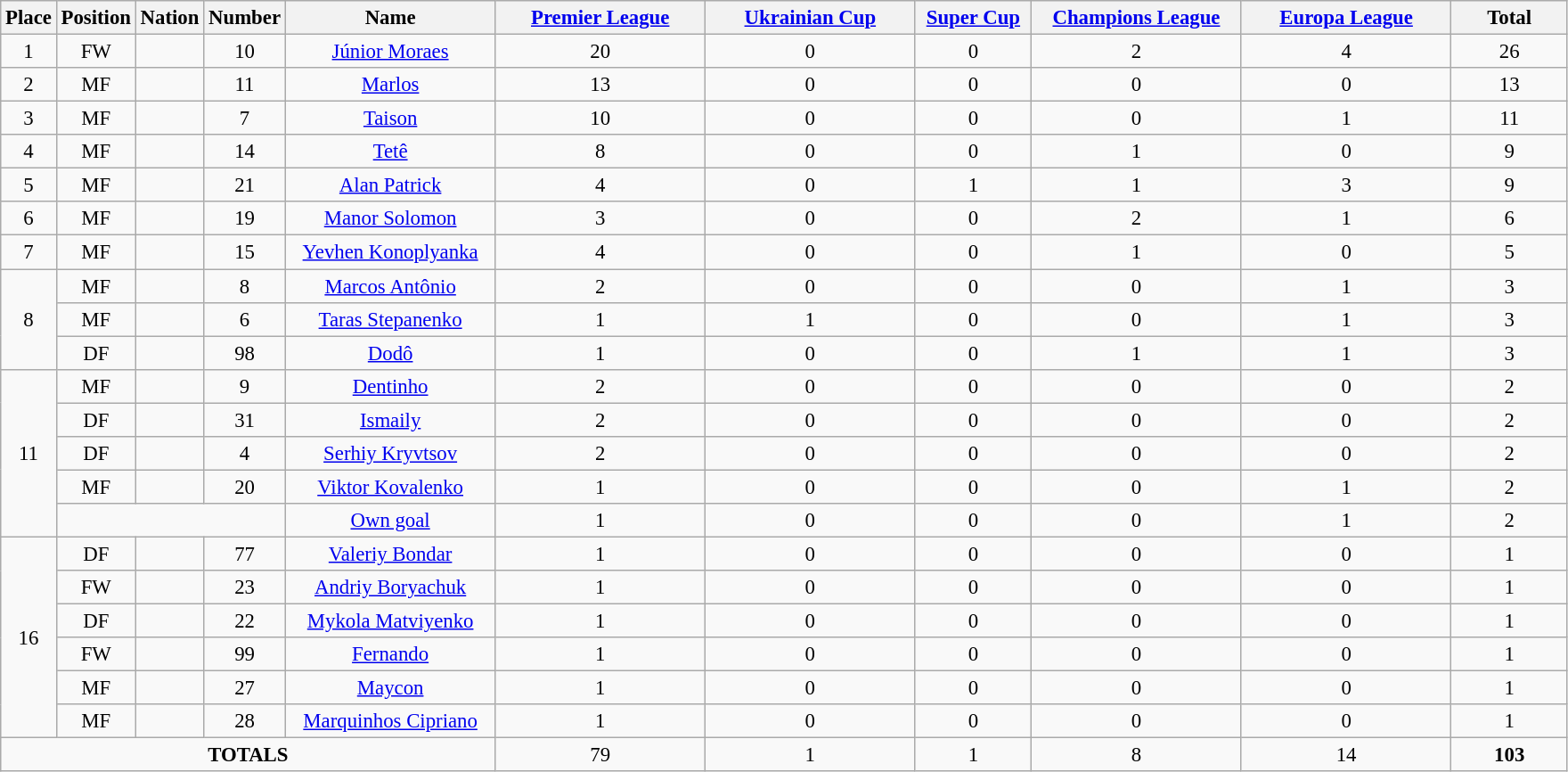<table class="wikitable" style="font-size: 95%; text-align: center;">
<tr>
<th width=20>Place</th>
<th width=20>Position</th>
<th width=20>Nation</th>
<th width=20>Number</th>
<th width=150>Name</th>
<th width=150><a href='#'>Premier League</a></th>
<th width=150><a href='#'>Ukrainian Cup</a></th>
<th width=80><a href='#'>Super Cup</a></th>
<th width=150><a href='#'>Champions League</a></th>
<th width=150><a href='#'>Europa League</a></th>
<th width=80>Total</th>
</tr>
<tr>
<td>1</td>
<td>FW</td>
<td></td>
<td>10</td>
<td><a href='#'>Júnior Moraes</a></td>
<td>20</td>
<td>0</td>
<td>0</td>
<td>2</td>
<td>4</td>
<td>26</td>
</tr>
<tr>
<td>2</td>
<td>MF</td>
<td></td>
<td>11</td>
<td><a href='#'>Marlos</a></td>
<td>13</td>
<td>0</td>
<td>0</td>
<td>0</td>
<td>0</td>
<td>13</td>
</tr>
<tr>
<td>3</td>
<td>MF</td>
<td></td>
<td>7</td>
<td><a href='#'>Taison</a></td>
<td>10</td>
<td>0</td>
<td>0</td>
<td>0</td>
<td>1</td>
<td>11</td>
</tr>
<tr>
<td>4</td>
<td>MF</td>
<td></td>
<td>14</td>
<td><a href='#'>Tetê</a></td>
<td>8</td>
<td>0</td>
<td>0</td>
<td>1</td>
<td>0</td>
<td>9</td>
</tr>
<tr>
<td>5</td>
<td>MF</td>
<td></td>
<td>21</td>
<td><a href='#'>Alan Patrick</a></td>
<td>4</td>
<td>0</td>
<td>1</td>
<td>1</td>
<td>3</td>
<td>9</td>
</tr>
<tr>
<td>6</td>
<td>MF</td>
<td></td>
<td>19</td>
<td><a href='#'>Manor Solomon</a></td>
<td>3</td>
<td>0</td>
<td>0</td>
<td>2</td>
<td>1</td>
<td>6</td>
</tr>
<tr>
<td>7</td>
<td>MF</td>
<td></td>
<td>15</td>
<td><a href='#'>Yevhen Konoplyanka</a></td>
<td>4</td>
<td>0</td>
<td>0</td>
<td>1</td>
<td>0</td>
<td>5</td>
</tr>
<tr>
<td rowspan="3">8</td>
<td>MF</td>
<td></td>
<td>8</td>
<td><a href='#'>Marcos Antônio</a></td>
<td>2</td>
<td>0</td>
<td>0</td>
<td>0</td>
<td>1</td>
<td>3</td>
</tr>
<tr>
<td>MF</td>
<td></td>
<td>6</td>
<td><a href='#'>Taras Stepanenko</a></td>
<td>1</td>
<td>1</td>
<td>0</td>
<td>0</td>
<td>1</td>
<td>3</td>
</tr>
<tr>
<td>DF</td>
<td></td>
<td>98</td>
<td><a href='#'>Dodô</a></td>
<td>1</td>
<td>0</td>
<td>0</td>
<td>1</td>
<td>1</td>
<td>3</td>
</tr>
<tr>
<td rowspan="5">11</td>
<td>MF</td>
<td></td>
<td>9</td>
<td><a href='#'>Dentinho</a></td>
<td>2</td>
<td>0</td>
<td>0</td>
<td>0</td>
<td>0</td>
<td>2</td>
</tr>
<tr>
<td>DF</td>
<td></td>
<td>31</td>
<td><a href='#'>Ismaily</a></td>
<td>2</td>
<td>0</td>
<td>0</td>
<td>0</td>
<td>0</td>
<td>2</td>
</tr>
<tr>
<td>DF</td>
<td></td>
<td>4</td>
<td><a href='#'>Serhiy Kryvtsov</a></td>
<td>2</td>
<td>0</td>
<td>0</td>
<td>0</td>
<td>0</td>
<td>2</td>
</tr>
<tr>
<td>MF</td>
<td></td>
<td>20</td>
<td><a href='#'>Viktor Kovalenko</a></td>
<td>1</td>
<td>0</td>
<td>0</td>
<td>0</td>
<td>1</td>
<td>2</td>
</tr>
<tr>
<td colspan="3"></td>
<td><a href='#'>Own goal</a></td>
<td>1</td>
<td>0</td>
<td>0</td>
<td>0</td>
<td>1</td>
<td>2</td>
</tr>
<tr>
<td rowspan="6">16</td>
<td>DF</td>
<td></td>
<td>77</td>
<td><a href='#'>Valeriy Bondar</a></td>
<td>1</td>
<td>0</td>
<td>0</td>
<td>0</td>
<td>0</td>
<td>1</td>
</tr>
<tr>
<td>FW</td>
<td></td>
<td>23</td>
<td><a href='#'>Andriy Boryachuk</a></td>
<td>1</td>
<td>0</td>
<td>0</td>
<td>0</td>
<td>0</td>
<td>1</td>
</tr>
<tr>
<td>DF</td>
<td></td>
<td>22</td>
<td><a href='#'>Mykola Matviyenko</a></td>
<td>1</td>
<td>0</td>
<td>0</td>
<td>0</td>
<td>0</td>
<td>1</td>
</tr>
<tr>
<td>FW</td>
<td></td>
<td>99</td>
<td><a href='#'>Fernando</a></td>
<td>1</td>
<td>0</td>
<td>0</td>
<td>0</td>
<td>0</td>
<td>1</td>
</tr>
<tr>
<td>MF</td>
<td></td>
<td>27</td>
<td><a href='#'>Maycon</a></td>
<td>1</td>
<td>0</td>
<td>0</td>
<td>0</td>
<td>0</td>
<td>1</td>
</tr>
<tr>
<td>MF</td>
<td></td>
<td>28</td>
<td><a href='#'>Marquinhos Cipriano</a></td>
<td>1</td>
<td>0</td>
<td>0</td>
<td>0</td>
<td>0</td>
<td>1</td>
</tr>
<tr>
<td colspan="5"><strong>TOTALS</strong></td>
<td>79</td>
<td>1</td>
<td>1</td>
<td>8</td>
<td>14</td>
<td><strong>103</strong></td>
</tr>
</table>
